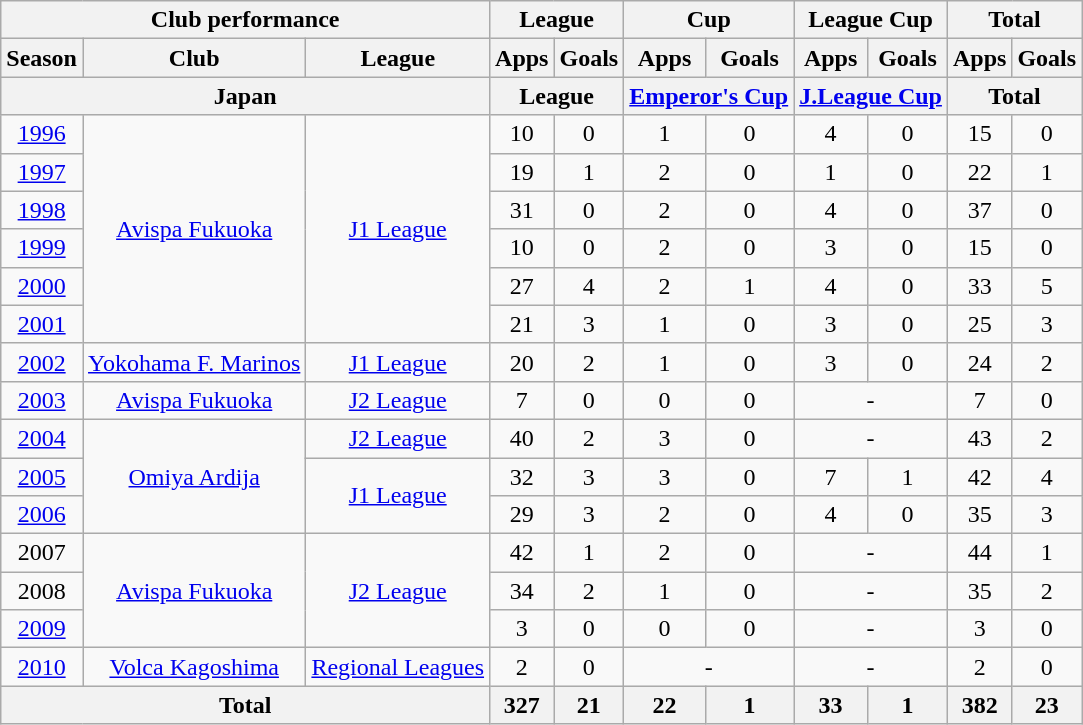<table class="wikitable" style="text-align:center;">
<tr>
<th colspan=3>Club performance</th>
<th colspan=2>League</th>
<th colspan=2>Cup</th>
<th colspan=2>League Cup</th>
<th colspan=2>Total</th>
</tr>
<tr>
<th>Season</th>
<th>Club</th>
<th>League</th>
<th>Apps</th>
<th>Goals</th>
<th>Apps</th>
<th>Goals</th>
<th>Apps</th>
<th>Goals</th>
<th>Apps</th>
<th>Goals</th>
</tr>
<tr>
<th colspan=3>Japan</th>
<th colspan=2>League</th>
<th colspan=2><a href='#'>Emperor's Cup</a></th>
<th colspan=2><a href='#'>J.League Cup</a></th>
<th colspan=2>Total</th>
</tr>
<tr>
<td><a href='#'>1996</a></td>
<td rowspan="6"><a href='#'>Avispa Fukuoka</a></td>
<td rowspan="6"><a href='#'>J1 League</a></td>
<td>10</td>
<td>0</td>
<td>1</td>
<td>0</td>
<td>4</td>
<td>0</td>
<td>15</td>
<td>0</td>
</tr>
<tr>
<td><a href='#'>1997</a></td>
<td>19</td>
<td>1</td>
<td>2</td>
<td>0</td>
<td>1</td>
<td>0</td>
<td>22</td>
<td>1</td>
</tr>
<tr>
<td><a href='#'>1998</a></td>
<td>31</td>
<td>0</td>
<td>2</td>
<td>0</td>
<td>4</td>
<td>0</td>
<td>37</td>
<td>0</td>
</tr>
<tr>
<td><a href='#'>1999</a></td>
<td>10</td>
<td>0</td>
<td>2</td>
<td>0</td>
<td>3</td>
<td>0</td>
<td>15</td>
<td>0</td>
</tr>
<tr>
<td><a href='#'>2000</a></td>
<td>27</td>
<td>4</td>
<td>2</td>
<td>1</td>
<td>4</td>
<td>0</td>
<td>33</td>
<td>5</td>
</tr>
<tr>
<td><a href='#'>2001</a></td>
<td>21</td>
<td>3</td>
<td>1</td>
<td>0</td>
<td>3</td>
<td>0</td>
<td>25</td>
<td>3</td>
</tr>
<tr>
<td><a href='#'>2002</a></td>
<td><a href='#'>Yokohama F. Marinos</a></td>
<td><a href='#'>J1 League</a></td>
<td>20</td>
<td>2</td>
<td>1</td>
<td>0</td>
<td>3</td>
<td>0</td>
<td>24</td>
<td>2</td>
</tr>
<tr>
<td><a href='#'>2003</a></td>
<td><a href='#'>Avispa Fukuoka</a></td>
<td><a href='#'>J2 League</a></td>
<td>7</td>
<td>0</td>
<td>0</td>
<td>0</td>
<td colspan="2">-</td>
<td>7</td>
<td>0</td>
</tr>
<tr>
<td><a href='#'>2004</a></td>
<td rowspan="3"><a href='#'>Omiya Ardija</a></td>
<td><a href='#'>J2 League</a></td>
<td>40</td>
<td>2</td>
<td>3</td>
<td>0</td>
<td colspan="2">-</td>
<td>43</td>
<td>2</td>
</tr>
<tr>
<td><a href='#'>2005</a></td>
<td rowspan="2"><a href='#'>J1 League</a></td>
<td>32</td>
<td>3</td>
<td>3</td>
<td>0</td>
<td>7</td>
<td>1</td>
<td>42</td>
<td>4</td>
</tr>
<tr>
<td><a href='#'>2006</a></td>
<td>29</td>
<td>3</td>
<td>2</td>
<td>0</td>
<td>4</td>
<td>0</td>
<td>35</td>
<td>3</td>
</tr>
<tr>
<td>2007</td>
<td rowspan="3"><a href='#'>Avispa Fukuoka</a></td>
<td rowspan="3"><a href='#'>J2 League</a></td>
<td>42</td>
<td>1</td>
<td>2</td>
<td>0</td>
<td colspan="2">-</td>
<td>44</td>
<td>1</td>
</tr>
<tr>
<td>2008</td>
<td>34</td>
<td>2</td>
<td>1</td>
<td>0</td>
<td colspan="2">-</td>
<td>35</td>
<td>2</td>
</tr>
<tr>
<td><a href='#'>2009</a></td>
<td>3</td>
<td>0</td>
<td>0</td>
<td>0</td>
<td colspan="2">-</td>
<td>3</td>
<td>0</td>
</tr>
<tr>
<td><a href='#'>2010</a></td>
<td><a href='#'>Volca Kagoshima</a></td>
<td><a href='#'>Regional Leagues</a></td>
<td>2</td>
<td>0</td>
<td colspan="2">-</td>
<td colspan="2">-</td>
<td>2</td>
<td>0</td>
</tr>
<tr>
<th colspan=3>Total</th>
<th>327</th>
<th>21</th>
<th>22</th>
<th>1</th>
<th>33</th>
<th>1</th>
<th>382</th>
<th>23</th>
</tr>
</table>
